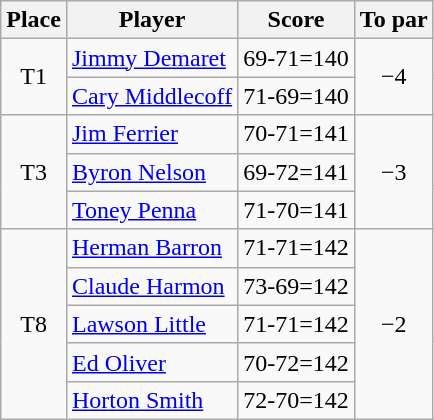<table class="wikitable">
<tr>
<th>Place</th>
<th>Player</th>
<th>Score</th>
<th>To par</th>
</tr>
<tr>
<td rowspan="2" align="center">T1</td>
<td> <a href='#'>Jimmy Demaret</a></td>
<td>69-71=140</td>
<td rowspan="2" align="center">−4</td>
</tr>
<tr>
<td> <a href='#'>Cary Middlecoff</a></td>
<td>71-69=140</td>
</tr>
<tr>
<td rowspan="3" align="center">T3</td>
<td> <a href='#'>Jim Ferrier</a></td>
<td>70-71=141</td>
<td rowspan="3" align="center">−3</td>
</tr>
<tr>
<td> <a href='#'>Byron Nelson</a></td>
<td>69-72=141</td>
</tr>
<tr>
<td> <a href='#'>Toney Penna</a></td>
<td>71-70=141</td>
</tr>
<tr>
<td rowspan="5" align="center">T8</td>
<td> <a href='#'>Herman Barron</a></td>
<td>71-71=142</td>
<td rowspan="5" align="center">−2</td>
</tr>
<tr>
<td> <a href='#'>Claude Harmon</a></td>
<td>73-69=142</td>
</tr>
<tr>
<td> <a href='#'>Lawson Little</a></td>
<td>71-71=142</td>
</tr>
<tr>
<td> <a href='#'>Ed Oliver</a></td>
<td>70-72=142</td>
</tr>
<tr>
<td> <a href='#'>Horton Smith</a></td>
<td>72-70=142</td>
</tr>
</table>
